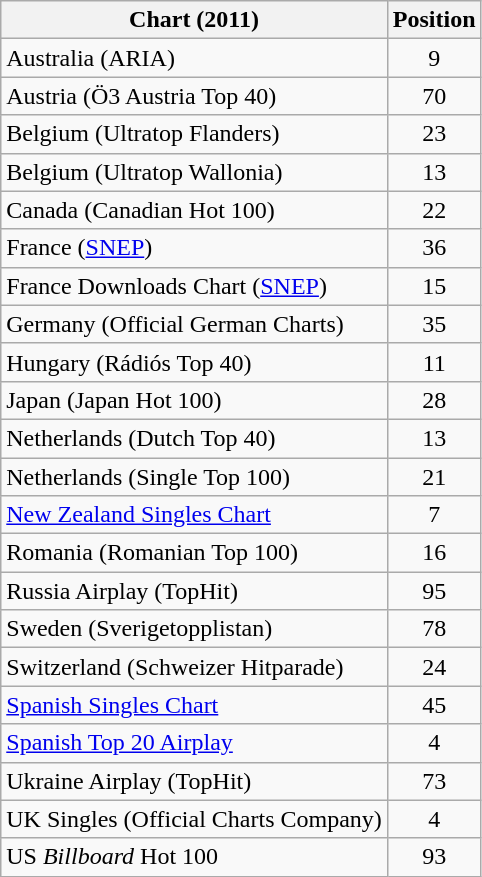<table class="wikitable sortable">
<tr>
<th scope="col">Chart (2011)</th>
<th scope="col">Position</th>
</tr>
<tr>
<td>Australia (ARIA)</td>
<td align="center">9</td>
</tr>
<tr>
<td>Austria (Ö3 Austria Top 40)</td>
<td align="center">70</td>
</tr>
<tr>
<td>Belgium (Ultratop Flanders)</td>
<td align="center">23</td>
</tr>
<tr>
<td>Belgium (Ultratop Wallonia)</td>
<td align="center">13</td>
</tr>
<tr>
<td>Canada (Canadian Hot 100)</td>
<td align="center">22</td>
</tr>
<tr>
<td>France (<a href='#'>SNEP</a>)</td>
<td align="center">36</td>
</tr>
<tr>
<td>France Downloads Chart (<a href='#'>SNEP</a>)</td>
<td align="center">15</td>
</tr>
<tr>
<td>Germany (Official German Charts)</td>
<td align="center">35</td>
</tr>
<tr>
<td>Hungary (Rádiós Top 40)</td>
<td align="center">11</td>
</tr>
<tr>
<td>Japan (Japan Hot 100)</td>
<td align="center">28</td>
</tr>
<tr>
<td>Netherlands (Dutch Top 40)</td>
<td align="center">13</td>
</tr>
<tr>
<td>Netherlands (Single Top 100)</td>
<td align="center">21</td>
</tr>
<tr>
<td><a href='#'>New Zealand Singles Chart</a></td>
<td align="center">7</td>
</tr>
<tr>
<td>Romania (Romanian Top 100)</td>
<td align="center">16</td>
</tr>
<tr>
<td>Russia Airplay (TopHit)</td>
<td style="text-align:center;">95</td>
</tr>
<tr>
<td>Sweden (Sverigetopplistan)</td>
<td align="center">78</td>
</tr>
<tr>
<td>Switzerland (Schweizer Hitparade)</td>
<td align="center">24</td>
</tr>
<tr>
<td><a href='#'>Spanish Singles Chart</a></td>
<td align="center">45</td>
</tr>
<tr>
<td><a href='#'>Spanish Top 20 Airplay</a></td>
<td align="center">4</td>
</tr>
<tr>
<td>Ukraine Airplay (TopHit)</td>
<td style="text-align:center;">73</td>
</tr>
<tr>
<td>UK Singles (Official Charts Company)</td>
<td align="center">4</td>
</tr>
<tr>
<td>US <em>Billboard</em> Hot 100</td>
<td align="center">93</td>
</tr>
</table>
